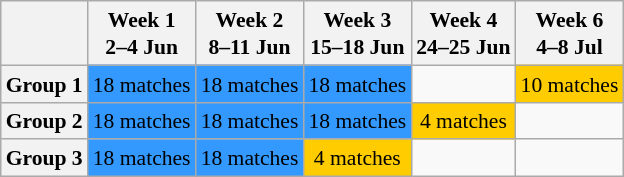<table class="wikitable" style="margin:0.9em auto; font-size:90%; line-height:1.25em;">
<tr>
<th></th>
<th>Week 1<br>2–4 Jun</th>
<th>Week 2<br>8–11 Jun</th>
<th>Week 3<br>15–18 Jun</th>
<th>Week 4<br>24–25 Jun</th>
<th>Week 6<br>4–8 Jul</th>
</tr>
<tr align="center">
<th>Group 1</th>
<td bgcolor=#3399ff>18 matches</td>
<td bgcolor=#3399ff>18 matches</td>
<td bgcolor=#3399ff>18 matches</td>
<td></td>
<td bgcolor=#ffcc00>10 matches</td>
</tr>
<tr align="center">
<th>Group 2</th>
<td bgcolor=#3399ff>18 matches</td>
<td bgcolor=#3399ff>18 matches</td>
<td bgcolor=#3399ff>18 matches</td>
<td bgcolor=#ffcc00>4 matches</td>
<td></td>
</tr>
<tr align="center">
<th>Group 3</th>
<td bgcolor=#3399ff>18 matches</td>
<td bgcolor=#3399ff>18 matches</td>
<td bgcolor=#ffcc00>4 matches</td>
<td></td>
<td></td>
</tr>
</table>
